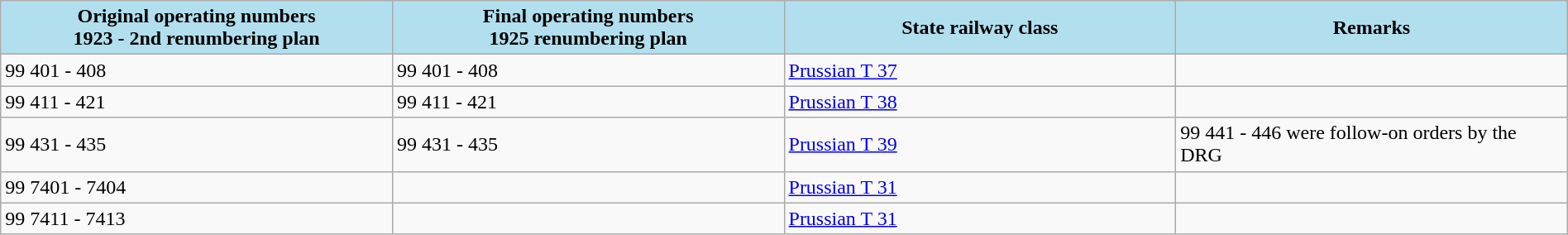<table class="wikitable" width="100%">
<tr>
<th style="background-color:#B2DFEE;" width="25%">Original operating numbers<br> 1923 - 2nd renumbering plan</th>
<th style="background-color:#B2DFEE;" width="25%">Final operating numbers<br> 1925 renumbering plan</th>
<th style="background-color:#B2DFEE;" width="25%">State railway class</th>
<th style="background-color:#B2DFEE;"  width="25%">Remarks</th>
</tr>
<tr>
<td>99 401 - 408</td>
<td>99 401 - 408</td>
<td><a href='#'>Prussian T 37</a></td>
<td></td>
</tr>
<tr>
<td>99 411 - 421</td>
<td>99 411 - 421</td>
<td><a href='#'>Prussian T 38</a></td>
<td></td>
</tr>
<tr>
<td>99 431 - 435</td>
<td>99 431 - 435</td>
<td><a href='#'>Prussian T 39</a></td>
<td>99 441 - 446 were follow-on orders by the DRG</td>
</tr>
<tr>
<td>99 7401 - 7404</td>
<td></td>
<td><a href='#'>Prussian T 31</a></td>
<td></td>
</tr>
<tr>
<td>99 7411 - 7413</td>
<td></td>
<td><a href='#'>Prussian T 31</a></td>
<td></td>
</tr>
</table>
